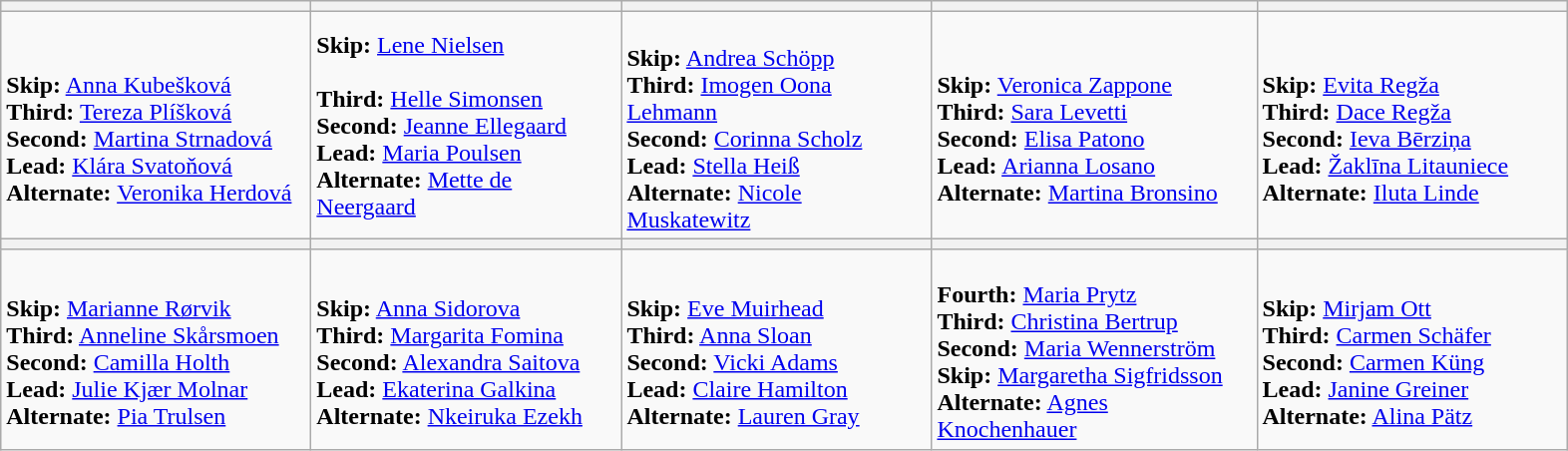<table class="wikitable">
<tr align=center>
<th bgcolor="#efefef" width="200"></th>
<th bgcolor="#efefef" width="200"></th>
<th bgcolor="#efefef" width="200"></th>
<th bgcolor="#efefef" width="210"></th>
<th bgcolor="#efefef" width="200"></th>
</tr>
<tr>
<td><br><strong>Skip:</strong> <a href='#'>Anna Kubešková</a><br>
<strong>Third:</strong> <a href='#'>Tereza Plíšková</a><br>
<strong>Second:</strong> <a href='#'>Martina Strnadová</a><br>
<strong>Lead:</strong> <a href='#'>Klára Svatoňová</a><br>
<strong>Alternate:</strong> <a href='#'>Veronika Herdová</a></td>
<td><strong>Skip:</strong> <a href='#'>Lene Nielsen</a><br><br><strong>Third:</strong> <a href='#'>Helle Simonsen</a><br>
<strong>Second:</strong> <a href='#'>Jeanne Ellegaard</a><br>
<strong>Lead:</strong> <a href='#'>Maria Poulsen</a><br>
<strong>Alternate:</strong> <a href='#'>Mette de Neergaard</a></td>
<td><br><strong>Skip:</strong> <a href='#'>Andrea Schöpp</a><br>
<strong>Third:</strong> <a href='#'>Imogen Oona Lehmann</a><br>
<strong>Second:</strong> <a href='#'>Corinna Scholz</a><br>
<strong>Lead:</strong> <a href='#'>Stella Heiß</a><br>
<strong>Alternate:</strong> <a href='#'>Nicole Muskatewitz</a></td>
<td><br><strong>Skip:</strong> <a href='#'>Veronica Zappone</a><br>
<strong>Third:</strong> <a href='#'>Sara Levetti</a><br>
<strong>Second:</strong> <a href='#'>Elisa Patono</a><br>
<strong>Lead:</strong> <a href='#'>Arianna Losano</a><br>
<strong>Alternate:</strong> <a href='#'>Martina Bronsino</a></td>
<td><br><strong>Skip:</strong> <a href='#'>Evita Regža</a><br>
<strong>Third:</strong> <a href='#'>Dace Regža</a><br>
<strong>Second:</strong> <a href='#'>Ieva Bērziņa</a><br>
<strong>Lead:</strong> <a href='#'>Žaklīna Litauniece</a><br>
<strong>Alternate:</strong> <a href='#'>Iluta Linde</a></td>
</tr>
<tr align=center>
<th bgcolor="#efefef" width="200"></th>
<th bgcolor="#efefef" width="200"></th>
<th bgcolor="#efefef" width="200"></th>
<th bgcolor="#efefef" width="210"></th>
<th bgcolor="#efefef" width="200"></th>
</tr>
<tr>
<td><br><strong>Skip:</strong> <a href='#'>Marianne Rørvik</a><br>
<strong>Third:</strong> <a href='#'>Anneline Skårsmoen</a><br>
<strong>Second:</strong> <a href='#'>Camilla Holth</a><br>
<strong>Lead:</strong> <a href='#'>Julie Kjær Molnar</a><br>
<strong>Alternate:</strong> <a href='#'>Pia Trulsen</a></td>
<td><br><strong>Skip:</strong> <a href='#'>Anna Sidorova</a><br>
<strong>Third:</strong> <a href='#'>Margarita Fomina</a><br>
<strong>Second:</strong> <a href='#'>Alexandra Saitova</a><br>
<strong>Lead:</strong> <a href='#'>Ekaterina Galkina</a><br>
<strong>Alternate:</strong> <a href='#'>Nkeiruka Ezekh</a></td>
<td><br><strong>Skip:</strong> <a href='#'>Eve Muirhead</a><br>
<strong>Third:</strong> <a href='#'>Anna Sloan</a><br>
<strong>Second:</strong> <a href='#'>Vicki Adams</a><br>
<strong>Lead:</strong> <a href='#'>Claire Hamilton</a><br>
<strong>Alternate:</strong> <a href='#'>Lauren Gray</a></td>
<td><br><strong>Fourth:</strong> <a href='#'>Maria Prytz</a><br>
<strong>Third:</strong> <a href='#'>Christina Bertrup</a><br>
<strong>Second:</strong> <a href='#'>Maria Wennerström</a><br>
<strong>Skip:</strong> <a href='#'>Margaretha Sigfridsson</a><br>
<strong>Alternate:</strong> <a href='#'>Agnes Knochenhauer</a></td>
<td><br><strong>Skip:</strong> <a href='#'>Mirjam Ott</a><br>
<strong>Third:</strong> <a href='#'>Carmen Schäfer</a><br>
<strong>Second:</strong> <a href='#'>Carmen Küng</a><br>
<strong>Lead:</strong> <a href='#'>Janine Greiner</a><br>
<strong>Alternate:</strong> <a href='#'>Alina Pätz</a></td>
</tr>
</table>
